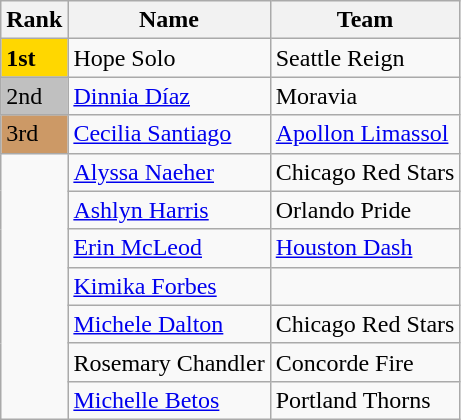<table class="wikitable">
<tr>
<th>Rank</th>
<th>Name</th>
<th>Team</th>
</tr>
<tr>
<td scope=col style="background-color: gold"><strong>1st</strong></td>
<td> Hope Solo</td>
<td> Seattle Reign</td>
</tr>
<tr>
<td scope=col style="background-color: silver">2nd</td>
<td> <a href='#'>Dinnia Díaz</a></td>
<td> Moravia</td>
</tr>
<tr>
<td scope=col style="background-color: #cc9966">3rd</td>
<td> <a href='#'>Cecilia Santiago</a></td>
<td> <a href='#'>Apollon Limassol</a></td>
</tr>
<tr>
<td rowspan="7"> </td>
<td> <a href='#'>Alyssa Naeher</a></td>
<td> Chicago Red Stars</td>
</tr>
<tr>
<td> <a href='#'>Ashlyn Harris</a></td>
<td> Orlando Pride</td>
</tr>
<tr>
<td> <a href='#'>Erin McLeod</a></td>
<td> <a href='#'>Houston Dash</a></td>
</tr>
<tr>
<td> <a href='#'>Kimika Forbes</a></td>
<td></td>
</tr>
<tr>
<td> <a href='#'>Michele Dalton</a></td>
<td> Chicago Red Stars</td>
</tr>
<tr>
<td> Rosemary Chandler</td>
<td> Concorde Fire</td>
</tr>
<tr>
<td> <a href='#'>Michelle Betos</a></td>
<td> Portland Thorns</td>
</tr>
</table>
